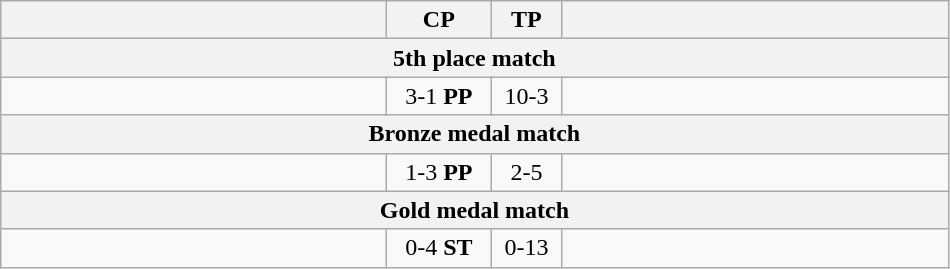<table class="wikitable" style="text-align: center;" |>
<tr>
<th width="250"></th>
<th width="62">CP</th>
<th width="40">TP</th>
<th width="250"></th>
</tr>
<tr>
<th colspan="5">5th place match</th>
</tr>
<tr>
<td style="text-align:left;"><strong></strong></td>
<td>3-1 <strong>PP</strong></td>
<td>10-3</td>
<td style="text-align:left;"></td>
</tr>
<tr>
<th colspan="5">Bronze medal match</th>
</tr>
<tr>
<td style="text-align:left;"></td>
<td>1-3 <strong>PP</strong></td>
<td>2-5</td>
<td style="text-align:left;"><strong></strong></td>
</tr>
<tr>
<th colspan="5">Gold medal match</th>
</tr>
<tr>
<td style="text-align:left;"></td>
<td>0-4 <strong>ST</strong></td>
<td>0-13</td>
<td style="text-align:left;"><strong></strong></td>
</tr>
</table>
